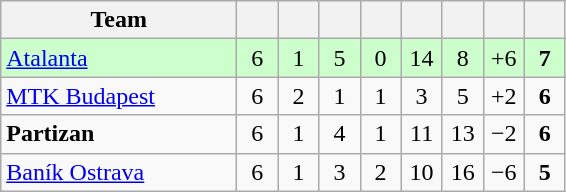<table class="wikitable" style="text-align:center">
<tr>
<th width=150>Team</th>
<th width=20></th>
<th width=20></th>
<th width=20></th>
<th width=20></th>
<th width=20></th>
<th width=20></th>
<th width=20></th>
<th width=20></th>
</tr>
<tr style="background:#cfc;">
<td align="left"> <a href='#'>Atalanta</a></td>
<td>6</td>
<td>1</td>
<td>5</td>
<td>0</td>
<td>14</td>
<td>8</td>
<td>+6</td>
<td><strong>7</strong></td>
</tr>
<tr>
<td align="left"> <a href='#'>MTK Budapest</a></td>
<td>6</td>
<td>2</td>
<td>1</td>
<td>1</td>
<td>3</td>
<td>5</td>
<td>+2</td>
<td><strong>6</strong></td>
</tr>
<tr>
<td align="left"> <strong>Partizan</strong></td>
<td>6</td>
<td>1</td>
<td>4</td>
<td>1</td>
<td>11</td>
<td>13</td>
<td>−2</td>
<td><strong>6</strong></td>
</tr>
<tr>
<td align="left"> <a href='#'>Baník Ostrava</a></td>
<td>6</td>
<td>1</td>
<td>3</td>
<td>2</td>
<td>10</td>
<td>16</td>
<td>−6</td>
<td><strong>5</strong></td>
</tr>
</table>
